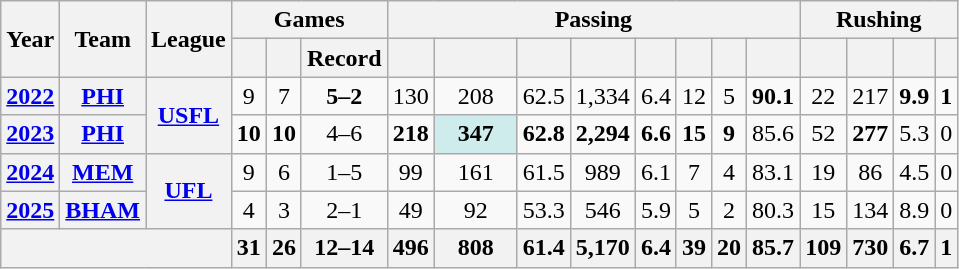<table class="wikitable" style="text-align:center;">
<tr>
<th rowspan="2">Year</th>
<th rowspan="2">Team</th>
<th rowspan="2">League</th>
<th colspan="3">Games</th>
<th colspan="8">Passing</th>
<th colspan="4">Rushing</th>
</tr>
<tr>
<th></th>
<th></th>
<th>Record</th>
<th></th>
<th></th>
<th></th>
<th></th>
<th></th>
<th></th>
<th></th>
<th></th>
<th></th>
<th></th>
<th></th>
<th></th>
</tr>
<tr>
<th><a href='#'>2022</a></th>
<th><a href='#'>PHI</a></th>
<th rowspan="2"><a href='#'>USFL</a></th>
<td>9</td>
<td>7</td>
<td><strong>5–2</strong></td>
<td>130</td>
<td>208</td>
<td>62.5</td>
<td>1,334</td>
<td>6.4</td>
<td>12</td>
<td>5</td>
<td><strong>90.1</strong></td>
<td>22</td>
<td>217</td>
<td><strong>9.9</strong></td>
<td><strong>1</strong></td>
</tr>
<tr>
<th><a href='#'>2023</a></th>
<th><a href='#'>PHI</a></th>
<td><strong>10</strong></td>
<td><strong>10</strong></td>
<td>4–6</td>
<td><strong>218</strong></td>
<td style="background:#cfecec; width:3em;"><strong>347</strong></td>
<td><strong>62.8</strong></td>
<td><strong>2,294</strong></td>
<td><strong>6.6</strong></td>
<td><strong>15</strong></td>
<td><strong>9</strong></td>
<td>85.6</td>
<td>52</td>
<td><strong>277</strong></td>
<td>5.3</td>
<td>0</td>
</tr>
<tr>
<th><a href='#'>2024</a></th>
<th><a href='#'>MEM</a></th>
<th rowspan="2"><a href='#'>UFL</a></th>
<td>9</td>
<td>6</td>
<td>1–5</td>
<td>99</td>
<td>161</td>
<td>61.5</td>
<td>989</td>
<td>6.1</td>
<td>7</td>
<td>4</td>
<td>83.1</td>
<td>19</td>
<td>86</td>
<td>4.5</td>
<td>0</td>
</tr>
<tr>
<th><a href='#'>2025</a></th>
<th><a href='#'>BHAM</a></th>
<td>4</td>
<td>3</td>
<td>2–1</td>
<td>49</td>
<td>92</td>
<td>53.3</td>
<td>546</td>
<td>5.9</td>
<td>5</td>
<td>2</td>
<td>80.3</td>
<td>15</td>
<td>134</td>
<td>8.9</td>
<td>0</td>
</tr>
<tr>
<th colspan="3"></th>
<th>31</th>
<th>26</th>
<th>12–14</th>
<th>496</th>
<th>808</th>
<th>61.4</th>
<th>5,170</th>
<th>6.4</th>
<th>39</th>
<th>20</th>
<th>85.7</th>
<th>109</th>
<th>730</th>
<th>6.7</th>
<th>1</th>
</tr>
</table>
